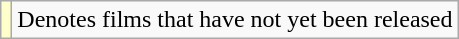<table class="wikitable sortable" width:100%;">
<tr>
<td style="background:#FFFFCC;"></td>
<td>Denotes films that have not yet been released</td>
</tr>
</table>
